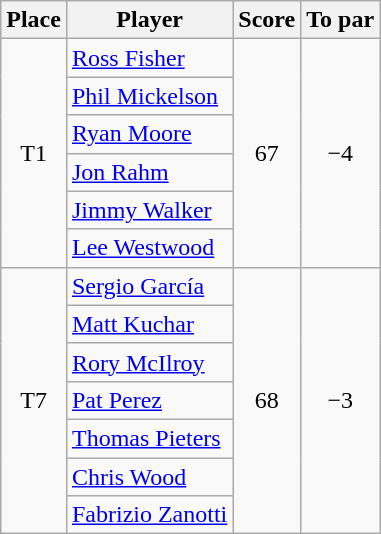<table class="wikitable">
<tr>
<th>Place</th>
<th>Player</th>
<th>Score</th>
<th>To par</th>
</tr>
<tr>
<td rowspan=6 align=center>T1</td>
<td> <a href='#'>Ross Fisher</a></td>
<td rowspan=6 align=center>67</td>
<td rowspan=6 align=center>−4</td>
</tr>
<tr>
<td> <a href='#'>Phil Mickelson</a></td>
</tr>
<tr>
<td> <a href='#'>Ryan Moore</a></td>
</tr>
<tr>
<td> <a href='#'>Jon Rahm</a></td>
</tr>
<tr>
<td> <a href='#'>Jimmy Walker</a></td>
</tr>
<tr>
<td> <a href='#'>Lee Westwood</a></td>
</tr>
<tr>
<td rowspan=7 align=center>T7</td>
<td> <a href='#'>Sergio García</a></td>
<td rowspan=7 align=center>68</td>
<td rowspan=7 align=center>−3</td>
</tr>
<tr>
<td> <a href='#'>Matt Kuchar</a></td>
</tr>
<tr>
<td> <a href='#'>Rory McIlroy</a></td>
</tr>
<tr>
<td> <a href='#'>Pat Perez</a></td>
</tr>
<tr>
<td> <a href='#'>Thomas Pieters</a></td>
</tr>
<tr>
<td> <a href='#'>Chris Wood</a></td>
</tr>
<tr>
<td> <a href='#'>Fabrizio Zanotti</a></td>
</tr>
</table>
